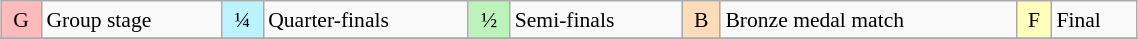<table class="wikitable" style="margin:0.5em auto; font-size:90%; line-height:1.25em;" width=60%;>
<tr>
<td bgcolor="#FFBBBB" align=center>G</td>
<td>Group stage</td>
<td bgcolor="#BBF3FF" align=center>¼</td>
<td>Quarter-finals</td>
<td bgcolor="#BBF3BB" align=center>½</td>
<td>Semi-finals</td>
<td bgcolor="#FEDCBA" align=center>B</td>
<td>Bronze medal match</td>
<td bgcolor="#FFFFBB" align=center>F</td>
<td>Final</td>
</tr>
<tr>
</tr>
</table>
